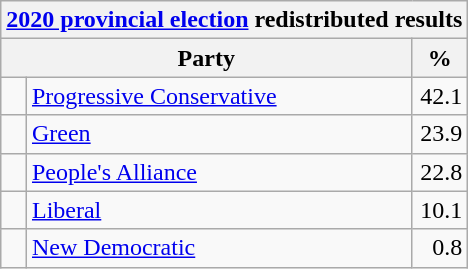<table class="wikitable">
<tr>
<th colspan="4"><a href='#'>2020 provincial election</a> redistributed results</th>
</tr>
<tr>
<th bgcolor="#DDDDFF" width="130px" colspan="2">Party</th>
<th bgcolor="#DDDDFF" width="30px">%</th>
</tr>
<tr>
<td> </td>
<td><a href='#'>Progressive Conservative</a></td>
<td align=right>42.1</td>
</tr>
<tr>
<td> </td>
<td><a href='#'>Green</a></td>
<td align=right>23.9</td>
</tr>
<tr>
<td> </td>
<td><a href='#'>People's Alliance</a></td>
<td align=right>22.8</td>
</tr>
<tr>
<td> </td>
<td><a href='#'>Liberal</a></td>
<td align=right>10.1</td>
</tr>
<tr>
<td> </td>
<td><a href='#'>New Democratic</a></td>
<td align=right>0.8</td>
</tr>
</table>
